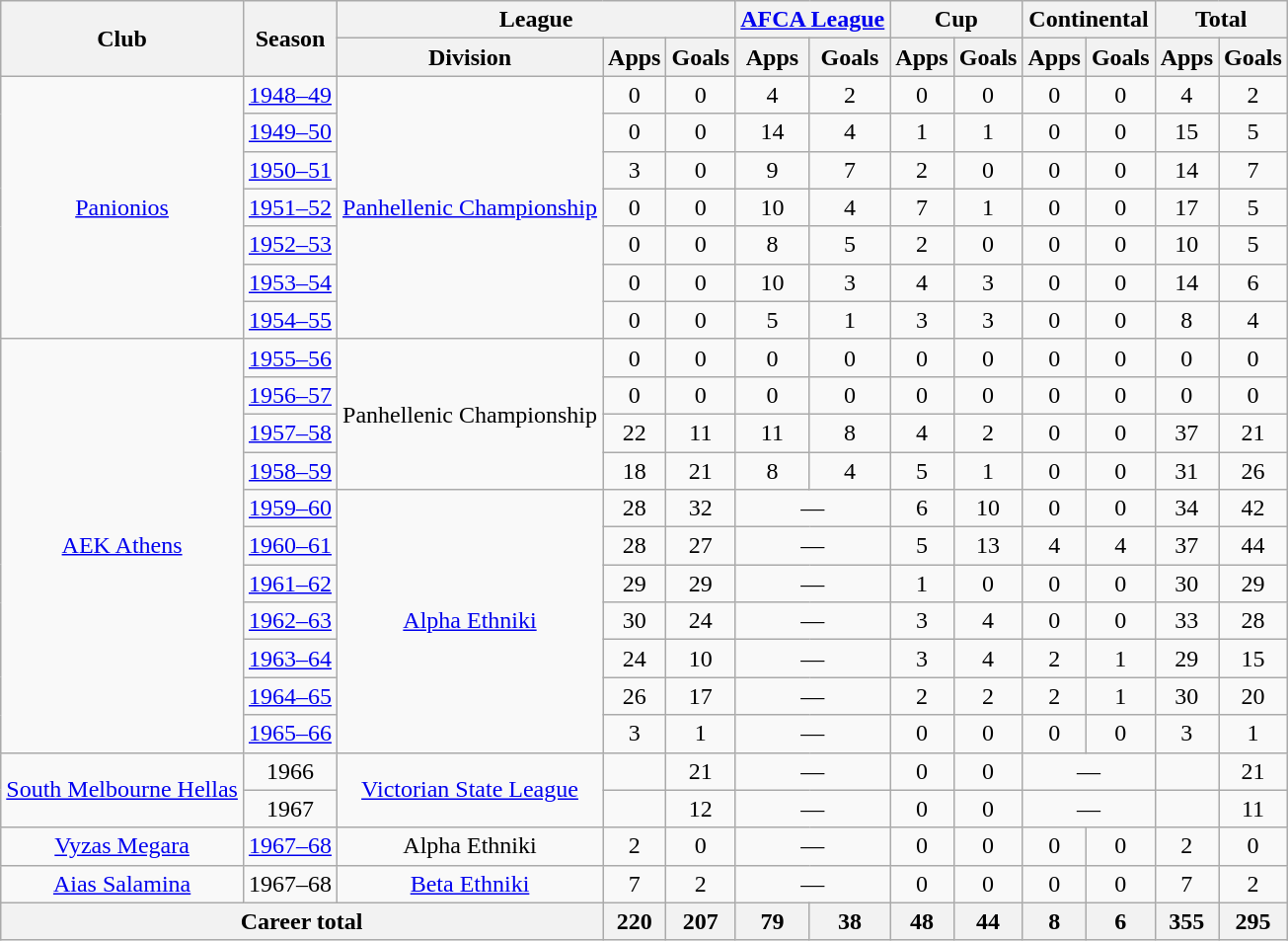<table class="wikitable" style="text-align:center">
<tr>
<th rowspan="2">Club</th>
<th rowspan="2">Season</th>
<th colspan="3">League</th>
<th colspan="2"><a href='#'>AFCA League</a></th>
<th colspan="2">Cup</th>
<th colspan="2">Continental</th>
<th colspan="2">Total</th>
</tr>
<tr>
<th>Division</th>
<th>Apps</th>
<th>Goals</th>
<th>Apps</th>
<th>Goals</th>
<th>Apps</th>
<th>Goals</th>
<th>Apps</th>
<th>Goals</th>
<th>Apps</th>
<th>Goals</th>
</tr>
<tr>
<td rowspan="7"><a href='#'>Panionios</a></td>
<td><a href='#'>1948–49</a></td>
<td rowspan="7"><a href='#'>Panhellenic Championship</a></td>
<td>0</td>
<td>0</td>
<td>4</td>
<td>2</td>
<td>0</td>
<td>0</td>
<td>0</td>
<td>0</td>
<td>4</td>
<td>2</td>
</tr>
<tr>
<td><a href='#'>1949–50</a></td>
<td>0</td>
<td>0</td>
<td>14</td>
<td>4</td>
<td>1</td>
<td>1</td>
<td>0</td>
<td>0</td>
<td>15</td>
<td>5</td>
</tr>
<tr>
<td><a href='#'>1950–51</a></td>
<td>3</td>
<td>0</td>
<td>9</td>
<td>7</td>
<td>2</td>
<td>0</td>
<td>0</td>
<td>0</td>
<td>14</td>
<td>7</td>
</tr>
<tr>
<td><a href='#'>1951–52</a></td>
<td>0</td>
<td>0</td>
<td>10</td>
<td>4</td>
<td>7</td>
<td>1</td>
<td>0</td>
<td>0</td>
<td>17</td>
<td>5</td>
</tr>
<tr>
<td><a href='#'>1952–53</a></td>
<td>0</td>
<td>0</td>
<td>8</td>
<td>5</td>
<td>2</td>
<td>0</td>
<td>0</td>
<td>0</td>
<td>10</td>
<td>5</td>
</tr>
<tr>
<td><a href='#'>1953–54</a></td>
<td>0</td>
<td>0</td>
<td>10</td>
<td>3</td>
<td>4</td>
<td>3</td>
<td>0</td>
<td>0</td>
<td>14</td>
<td>6</td>
</tr>
<tr>
<td><a href='#'>1954–55</a></td>
<td>0</td>
<td>0</td>
<td>5</td>
<td>1</td>
<td>3</td>
<td>3</td>
<td>0</td>
<td>0</td>
<td>8</td>
<td>4</td>
</tr>
<tr>
<td rowspan="11"><a href='#'>AEK Athens</a></td>
<td><a href='#'>1955–56</a></td>
<td rowspan="4">Panhellenic Championship</td>
<td>0</td>
<td>0</td>
<td>0</td>
<td>0</td>
<td>0</td>
<td>0</td>
<td>0</td>
<td>0</td>
<td>0</td>
<td>0</td>
</tr>
<tr>
<td><a href='#'>1956–57</a></td>
<td>0</td>
<td>0</td>
<td>0</td>
<td>0</td>
<td>0</td>
<td>0</td>
<td>0</td>
<td>0</td>
<td>0</td>
<td>0</td>
</tr>
<tr>
<td><a href='#'>1957–58</a></td>
<td>22</td>
<td>11</td>
<td>11</td>
<td>8</td>
<td>4</td>
<td>2</td>
<td>0</td>
<td>0</td>
<td>37</td>
<td>21</td>
</tr>
<tr>
<td><a href='#'>1958–59</a></td>
<td>18</td>
<td>21</td>
<td>8</td>
<td>4</td>
<td>5</td>
<td>1</td>
<td>0</td>
<td>0</td>
<td>31</td>
<td>26</td>
</tr>
<tr>
<td><a href='#'>1959–60</a></td>
<td rowspan="7"><a href='#'>Alpha Ethniki</a></td>
<td>28</td>
<td>32</td>
<td colspan="2">—</td>
<td>6</td>
<td>10</td>
<td>0</td>
<td>0</td>
<td>34</td>
<td>42</td>
</tr>
<tr>
<td><a href='#'>1960–61</a></td>
<td>28</td>
<td>27</td>
<td colspan="2">—</td>
<td>5</td>
<td>13</td>
<td>4</td>
<td>4</td>
<td>37</td>
<td>44</td>
</tr>
<tr>
<td><a href='#'>1961–62</a></td>
<td>29</td>
<td>29</td>
<td colspan="2">—</td>
<td>1</td>
<td>0</td>
<td>0</td>
<td>0</td>
<td>30</td>
<td>29</td>
</tr>
<tr>
<td><a href='#'>1962–63</a></td>
<td>30</td>
<td>24</td>
<td colspan="2">—</td>
<td>3</td>
<td>4</td>
<td>0</td>
<td>0</td>
<td>33</td>
<td>28</td>
</tr>
<tr>
<td><a href='#'>1963–64</a></td>
<td>24</td>
<td>10</td>
<td colspan="2">—</td>
<td>3</td>
<td>4</td>
<td>2</td>
<td>1</td>
<td>29</td>
<td>15</td>
</tr>
<tr>
<td><a href='#'>1964–65</a></td>
<td>26</td>
<td>17</td>
<td colspan="2">—</td>
<td>2</td>
<td>2</td>
<td>2</td>
<td>1</td>
<td>30</td>
<td>20</td>
</tr>
<tr>
<td><a href='#'>1965–66</a></td>
<td>3</td>
<td>1</td>
<td colspan="2">—</td>
<td>0</td>
<td>0</td>
<td>0</td>
<td>0</td>
<td>3</td>
<td>1</td>
</tr>
<tr>
<td rowspan="2"><a href='#'>South Melbourne Hellas</a></td>
<td>1966</td>
<td rowspan="2"><a href='#'>Victorian State League</a></td>
<td></td>
<td>21</td>
<td colspan="2">—</td>
<td>0</td>
<td>0</td>
<td colspan="2">—</td>
<td></td>
<td>21</td>
</tr>
<tr>
<td>1967</td>
<td></td>
<td>12</td>
<td colspan="2">—</td>
<td>0</td>
<td>0</td>
<td colspan="2">—</td>
<td></td>
<td>11</td>
</tr>
<tr>
<td><a href='#'>Vyzas Megara</a></td>
<td><a href='#'>1967–68</a></td>
<td>Alpha Ethniki</td>
<td>2</td>
<td>0</td>
<td colspan="2">—</td>
<td>0</td>
<td>0</td>
<td>0</td>
<td>0</td>
<td>2</td>
<td>0</td>
</tr>
<tr>
<td><a href='#'>Aias Salamina</a></td>
<td>1967–68</td>
<td><a href='#'>Beta Ethniki</a></td>
<td>7</td>
<td>2</td>
<td colspan="2">—</td>
<td>0</td>
<td>0</td>
<td>0</td>
<td>0</td>
<td>7</td>
<td>2</td>
</tr>
<tr>
<th colspan="3">Career total</th>
<th>220</th>
<th>207</th>
<th>79</th>
<th>38</th>
<th>48</th>
<th>44</th>
<th>8</th>
<th>6</th>
<th>355</th>
<th>295</th>
</tr>
</table>
